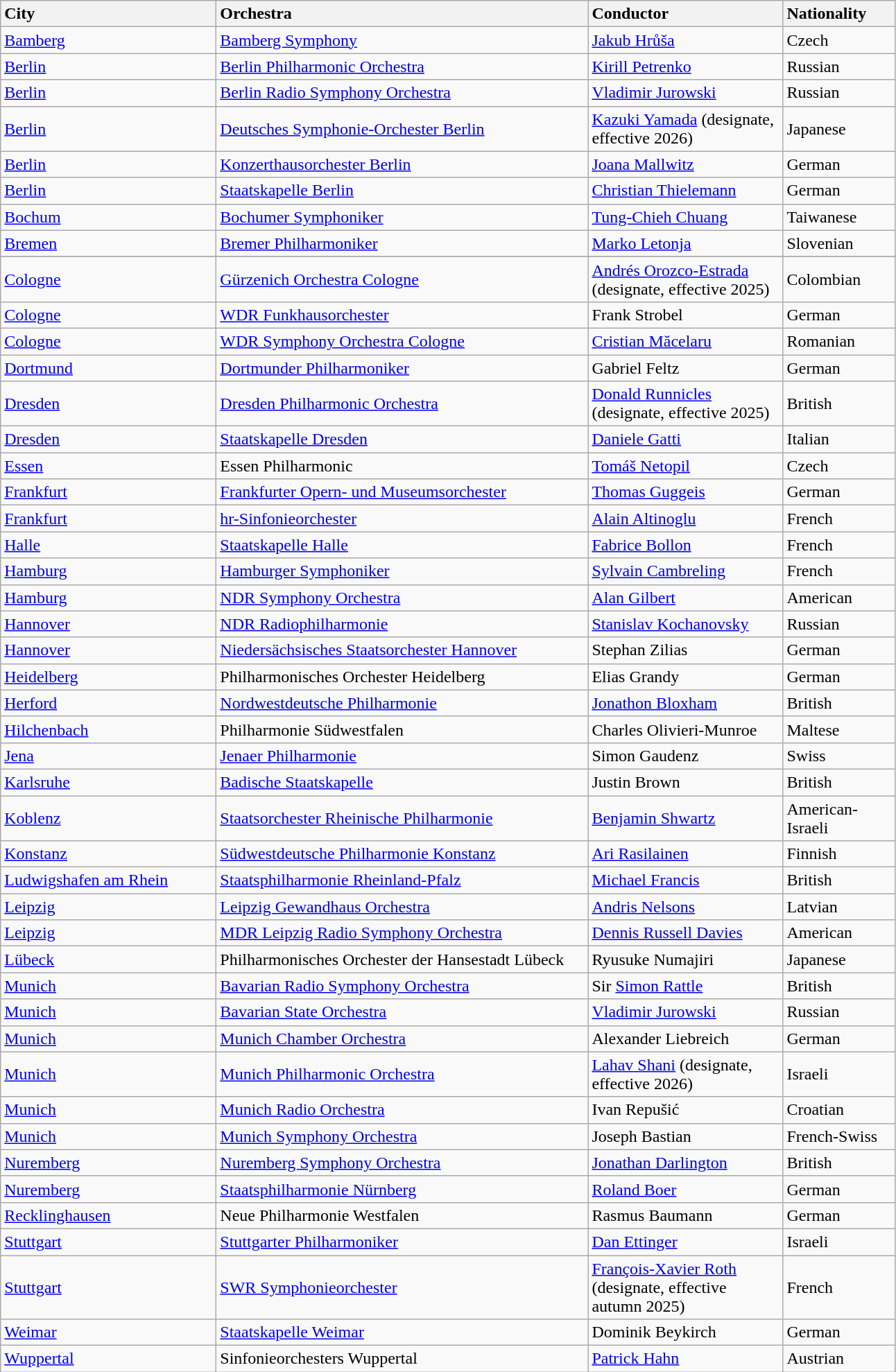<table class="wikitable">
<tr>
<td style="width: 200px; background: #f2f2f2"><strong>City</strong></td>
<td style="width: 350px; background: #f2f2f2"><strong>Orchestra</strong></td>
<td style="width: 180px; background: #f2f2f2"><strong>Conductor</strong></td>
<td style="width: 100px; background: #f2f2f2"><strong>Nationality</strong></td>
</tr>
<tr>
<td><a href='#'>Bamberg</a></td>
<td><a href='#'>Bamberg Symphony</a></td>
<td><a href='#'>Jakub Hrůša</a></td>
<td>Czech</td>
</tr>
<tr>
<td><a href='#'>Berlin</a></td>
<td><a href='#'>Berlin Philharmonic Orchestra</a></td>
<td><a href='#'>Kirill Petrenko</a></td>
<td>Russian</td>
</tr>
<tr>
<td><a href='#'>Berlin</a></td>
<td><a href='#'>Berlin Radio Symphony Orchestra</a></td>
<td><a href='#'>Vladimir Jurowski</a></td>
<td>Russian</td>
</tr>
<tr>
<td><a href='#'>Berlin</a></td>
<td><a href='#'>Deutsches Symphonie-Orchester Berlin</a></td>
<td><a href='#'>Kazuki Yamada</a> (designate, effective 2026)</td>
<td>Japanese</td>
</tr>
<tr>
<td><a href='#'>Berlin</a></td>
<td><a href='#'>Konzerthausorchester Berlin</a></td>
<td><a href='#'>Joana Mallwitz</a></td>
<td>German</td>
</tr>
<tr>
<td><a href='#'>Berlin</a></td>
<td><a href='#'>Staatskapelle Berlin</a></td>
<td><a href='#'>Christian Thielemann</a></td>
<td>German</td>
</tr>
<tr>
<td><a href='#'>Bochum</a></td>
<td><a href='#'>Bochumer Symphoniker</a></td>
<td><a href='#'>Tung-Chieh Chuang</a></td>
<td>Taiwanese</td>
</tr>
<tr>
<td><a href='#'>Bremen</a></td>
<td><a href='#'>Bremer Philharmoniker</a></td>
<td><a href='#'>Marko Letonja</a></td>
<td>Slovenian</td>
</tr>
<tr>
</tr>
<tr | >
</tr>
<tr>
<td><a href='#'>Cologne</a></td>
<td><a href='#'>Gürzenich Orchestra Cologne</a></td>
<td><a href='#'>Andrés Orozco-Estrada</a> (designate, effective 2025)</td>
<td>Colombian</td>
</tr>
<tr>
<td><a href='#'>Cologne</a></td>
<td><a href='#'>WDR Funkhausorchester</a></td>
<td>Frank Strobel</td>
<td>German</td>
</tr>
<tr>
<td><a href='#'>Cologne</a></td>
<td><a href='#'>WDR Symphony Orchestra Cologne</a></td>
<td><a href='#'>Cristian Măcelaru</a></td>
<td>Romanian</td>
</tr>
<tr>
<td><a href='#'>Dortmund</a></td>
<td><a href='#'>Dortmunder Philharmoniker</a></td>
<td>Gabriel Feltz</td>
<td>German</td>
</tr>
<tr>
<td><a href='#'>Dresden</a></td>
<td><a href='#'>Dresden Philharmonic Orchestra</a></td>
<td><a href='#'>Donald Runnicles</a> (designate, effective 2025)</td>
<td>British</td>
</tr>
<tr>
<td><a href='#'>Dresden</a></td>
<td><a href='#'>Staatskapelle Dresden</a></td>
<td><a href='#'>Daniele Gatti</a></td>
<td>Italian</td>
</tr>
<tr>
<td><a href='#'>Essen</a></td>
<td>Essen Philharmonic</td>
<td><a href='#'>Tomáš Netopil</a></td>
<td>Czech</td>
</tr>
<tr>
<td><a href='#'>Frankfurt</a></td>
<td><a href='#'>Frankfurter Opern- und Museumsorchester</a></td>
<td><a href='#'>Thomas Guggeis</a></td>
<td>German</td>
</tr>
<tr>
<td><a href='#'>Frankfurt</a></td>
<td><a href='#'>hr-Sinfonieorchester</a></td>
<td><a href='#'>Alain Altinoglu</a></td>
<td>French</td>
</tr>
<tr>
<td><a href='#'>Halle</a></td>
<td><a href='#'>Staatskapelle Halle</a></td>
<td><a href='#'>Fabrice Bollon</a></td>
<td>French</td>
</tr>
<tr>
<td><a href='#'>Hamburg</a></td>
<td><a href='#'>Hamburger Symphoniker</a></td>
<td><a href='#'>Sylvain Cambreling</a></td>
<td>French</td>
</tr>
<tr>
<td><a href='#'>Hamburg</a></td>
<td><a href='#'>NDR Symphony Orchestra</a></td>
<td><a href='#'>Alan Gilbert</a></td>
<td>American</td>
</tr>
<tr>
<td><a href='#'>Hannover</a></td>
<td><a href='#'>NDR Radiophilharmonie</a></td>
<td><a href='#'>Stanislav Kochanovsky</a></td>
<td>Russian</td>
</tr>
<tr>
<td><a href='#'>Hannover</a></td>
<td><a href='#'>Niedersächsisches Staatsorchester Hannover</a></td>
<td>Stephan Zilias</td>
<td>German</td>
</tr>
<tr>
<td><a href='#'>Heidelberg</a></td>
<td>Philharmonisches Orchester Heidelberg</td>
<td>Elias Grandy</td>
<td>German</td>
</tr>
<tr>
<td><a href='#'>Herford</a></td>
<td><a href='#'>Nordwestdeutsche Philharmonie</a></td>
<td><a href='#'>Jonathon Bloxham</a></td>
<td>British</td>
</tr>
<tr>
<td><a href='#'>Hilchenbach</a></td>
<td>Philharmonie Südwestfalen</td>
<td>Charles Olivieri-Munroe</td>
<td>Maltese</td>
</tr>
<tr>
<td><a href='#'>Jena</a></td>
<td><a href='#'>Jenaer Philharmonie</a></td>
<td>Simon Gaudenz</td>
<td>Swiss</td>
</tr>
<tr>
<td><a href='#'>Karlsruhe</a></td>
<td><a href='#'>Badische Staatskapelle</a></td>
<td>Justin Brown</td>
<td>British</td>
</tr>
<tr>
<td><a href='#'>Koblenz</a></td>
<td><a href='#'>Staatsorchester Rheinische Philharmonie</a></td>
<td><a href='#'>Benjamin Shwartz</a></td>
<td>American-Israeli</td>
</tr>
<tr>
<td><a href='#'>Konstanz</a></td>
<td><a href='#'>Südwestdeutsche Philharmonie Konstanz</a></td>
<td><a href='#'>Ari Rasilainen</a></td>
<td>Finnish</td>
</tr>
<tr>
<td><a href='#'>Ludwigshafen am Rhein</a></td>
<td><a href='#'>Staatsphilharmonie Rheinland-Pfalz</a></td>
<td><a href='#'>Michael Francis</a></td>
<td>British</td>
</tr>
<tr>
<td><a href='#'>Leipzig</a></td>
<td><a href='#'>Leipzig Gewandhaus Orchestra</a></td>
<td><a href='#'>Andris Nelsons</a></td>
<td>Latvian</td>
</tr>
<tr>
<td><a href='#'>Leipzig</a></td>
<td><a href='#'>MDR Leipzig Radio Symphony Orchestra</a></td>
<td><a href='#'>Dennis Russell Davies</a></td>
<td>American</td>
</tr>
<tr>
<td><a href='#'>Lübeck</a></td>
<td>Philharmonisches Orchester der Hansestadt Lübeck</td>
<td>Ryusuke Numajiri</td>
<td>Japanese</td>
</tr>
<tr>
<td><a href='#'>Munich</a></td>
<td><a href='#'>Bavarian Radio Symphony Orchestra</a></td>
<td>Sir <a href='#'>Simon Rattle</a></td>
<td>British</td>
</tr>
<tr>
<td><a href='#'>Munich</a></td>
<td><a href='#'>Bavarian State Orchestra</a></td>
<td><a href='#'>Vladimir Jurowski</a></td>
<td>Russian</td>
</tr>
<tr>
<td><a href='#'>Munich</a></td>
<td><a href='#'>Munich Chamber Orchestra</a></td>
<td>Alexander Liebreich</td>
<td>German</td>
</tr>
<tr>
<td><a href='#'>Munich</a></td>
<td><a href='#'>Munich Philharmonic Orchestra</a></td>
<td><a href='#'>Lahav Shani</a> (designate, effective 2026)</td>
<td>Israeli</td>
</tr>
<tr>
<td><a href='#'>Munich</a></td>
<td><a href='#'>Munich Radio Orchestra</a></td>
<td>Ivan Repušić</td>
<td>Croatian</td>
</tr>
<tr>
<td><a href='#'>Munich</a></td>
<td><a href='#'>Munich Symphony Orchestra</a></td>
<td>Joseph Bastian</td>
<td>French-Swiss</td>
</tr>
<tr>
<td><a href='#'>Nuremberg</a></td>
<td><a href='#'>Nuremberg Symphony Orchestra</a></td>
<td><a href='#'>Jonathan Darlington</a></td>
<td>British</td>
</tr>
<tr>
<td><a href='#'>Nuremberg</a></td>
<td><a href='#'>Staatsphilharmonie Nürnberg</a></td>
<td><a href='#'>Roland Boer</a></td>
<td>German</td>
</tr>
<tr>
<td><a href='#'>Recklinghausen</a></td>
<td>Neue Philharmonie Westfalen</td>
<td>Rasmus Baumann</td>
<td>German</td>
</tr>
<tr>
<td><a href='#'>Stuttgart</a></td>
<td><a href='#'>Stuttgarter Philharmoniker</a></td>
<td><a href='#'>Dan Ettinger</a></td>
<td>Israeli</td>
</tr>
<tr>
<td><a href='#'>Stuttgart</a></td>
<td><a href='#'>SWR Symphonieorchester</a></td>
<td><a href='#'>François-Xavier Roth</a> (designate, effective autumn 2025)</td>
<td>French</td>
</tr>
<tr>
<td><a href='#'>Weimar</a></td>
<td><a href='#'>Staatskapelle Weimar</a></td>
<td>Dominik Beykirch</td>
<td>German</td>
</tr>
<tr>
<td><a href='#'>Wuppertal</a></td>
<td>Sinfonieorchesters Wuppertal</td>
<td><a href='#'>Patrick Hahn</a></td>
<td>Austrian</td>
</tr>
</table>
